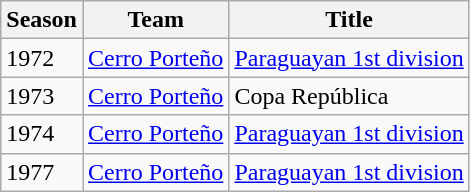<table class="wikitable">
<tr>
<th>Season</th>
<th>Team</th>
<th>Title</th>
</tr>
<tr>
<td>1972</td>
<td><a href='#'>Cerro Porteño</a></td>
<td><a href='#'>Paraguayan 1st division</a></td>
</tr>
<tr>
<td>1973</td>
<td><a href='#'>Cerro Porteño</a></td>
<td>Copa República</td>
</tr>
<tr>
<td>1974</td>
<td><a href='#'>Cerro Porteño</a></td>
<td><a href='#'>Paraguayan 1st division</a></td>
</tr>
<tr>
<td>1977</td>
<td><a href='#'>Cerro Porteño</a></td>
<td><a href='#'>Paraguayan 1st division</a></td>
</tr>
</table>
